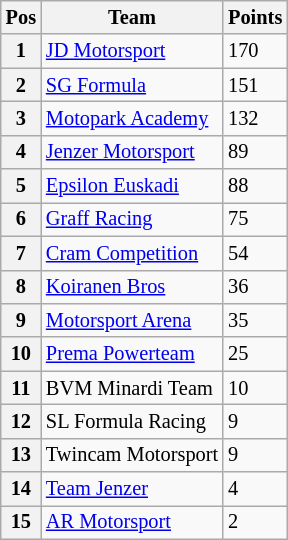<table class="wikitable" style="font-size: 85%;">
<tr>
<th>Pos</th>
<th>Team</th>
<th>Points</th>
</tr>
<tr>
<th>1</th>
<td> <a href='#'>JD Motorsport</a></td>
<td>170</td>
</tr>
<tr>
<th>2</th>
<td> <a href='#'>SG Formula</a></td>
<td>151</td>
</tr>
<tr>
<th>3</th>
<td> <a href='#'>Motopark Academy</a></td>
<td>132</td>
</tr>
<tr>
<th>4</th>
<td> <a href='#'>Jenzer Motorsport</a></td>
<td>89</td>
</tr>
<tr>
<th>5</th>
<td> <a href='#'>Epsilon Euskadi</a></td>
<td>88</td>
</tr>
<tr>
<th>6</th>
<td> <a href='#'>Graff Racing</a></td>
<td>75</td>
</tr>
<tr>
<th>7</th>
<td> <a href='#'>Cram Competition</a></td>
<td>54</td>
</tr>
<tr>
<th>8</th>
<td> <a href='#'>Koiranen Bros</a></td>
<td>36</td>
</tr>
<tr>
<th>9</th>
<td> <a href='#'>Motorsport Arena</a></td>
<td>35</td>
</tr>
<tr>
<th>10</th>
<td> <a href='#'>Prema Powerteam</a></td>
<td>25</td>
</tr>
<tr>
<th>11</th>
<td> BVM Minardi Team</td>
<td>10</td>
</tr>
<tr>
<th>12</th>
<td> SL Formula Racing</td>
<td>9</td>
</tr>
<tr>
<th>13</th>
<td> Twincam Motorsport</td>
<td>9</td>
</tr>
<tr>
<th>14</th>
<td> <a href='#'>Team Jenzer</a></td>
<td>4</td>
</tr>
<tr>
<th>15</th>
<td> <a href='#'>AR Motorsport</a></td>
<td>2</td>
</tr>
</table>
